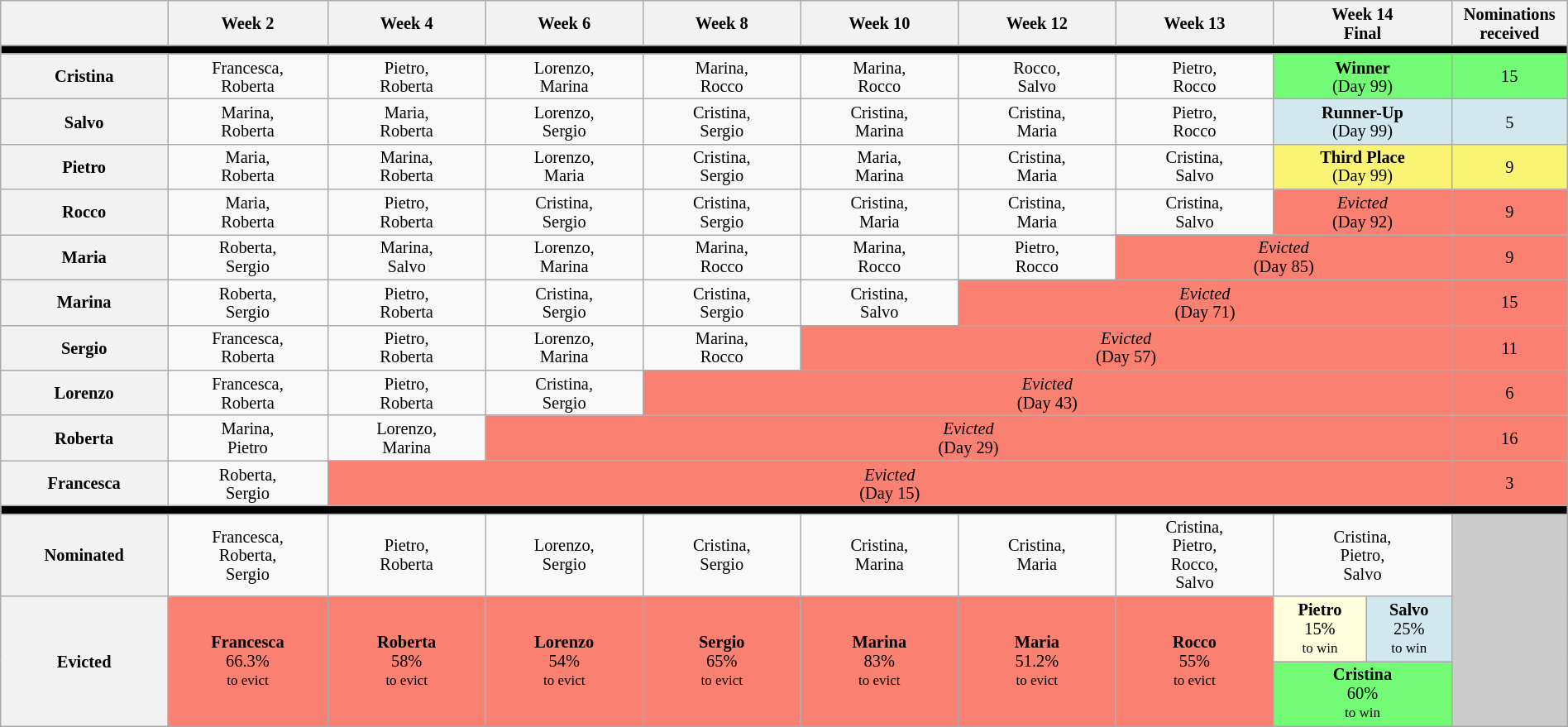<table class="wikitable" style="text-align:center; font-size:85%; width:100%; line-height:15px;">
<tr>
<th style="width:5%"></th>
<th style="width:5%">Week 2</th>
<th style="width:5%">Week 4</th>
<th style="width:5%">Week 6</th>
<th style="width:5%">Week 8</th>
<th style="width:5%">Week 10</th>
<th style="width:5%">Week 12</th>
<th style="width:5%">Week 13</th>
<th colspan="2" style="width:5%">Week 14<br>Final</th>
<th style="width:1%">Nominations<br>received</th>
</tr>
<tr>
<th style="background:#000" colspan="11"></th>
</tr>
<tr>
<th>Cristina</th>
<td>Francesca,<br>Roberta</td>
<td>Pietro,<br>Roberta</td>
<td>Lorenzo,<br>Marina</td>
<td>Marina,<br>Rocco</td>
<td>Marina,<br>Rocco</td>
<td>Rocco,<br>Salvo</td>
<td>Pietro,<br>Rocco</td>
<td style="background:#73FB76" colspan="2"><strong>Winner</strong><br>(Day 99)</td>
<td style="background:#73FB76">15</td>
</tr>
<tr>
<th>Salvo</th>
<td>Marina,<br>Roberta</td>
<td>Maria,<br>Roberta</td>
<td>Lorenzo,<br>Sergio</td>
<td>Cristina,<br>Sergio</td>
<td>Cristina,<br>Marina</td>
<td>Cristina,<br>Maria</td>
<td>Pietro,<br>Rocco</td>
<td style="background:#D1E8EF" colspan="2"><strong>Runner-Up</strong><br>(Day 99)</td>
<td style="background:#D1E8EF">5</td>
</tr>
<tr>
<th>Pietro</th>
<td>Maria,<br>Roberta</td>
<td>Marina,<br>Roberta</td>
<td>Lorenzo,<br>Maria</td>
<td>Cristina,<br>Sergio</td>
<td>Maria,<br>Marina</td>
<td>Cristina,<br>Maria</td>
<td>Cristina,<br>Salvo</td>
<td style="background:#FBF373" colspan="2"><strong>Third Place</strong><br>(Day 99)</td>
<td style="background:#FBF373">9</td>
</tr>
<tr>
<th>Rocco</th>
<td>Maria,<br>Roberta</td>
<td>Pietro,<br>Roberta</td>
<td>Cristina,<br>Sergio</td>
<td>Cristina,<br>Sergio</td>
<td>Cristina,<br>Maria</td>
<td>Cristina,<br>Maria</td>
<td>Cristina,<br>Salvo</td>
<td colspan="2" style="background:#FA8072"><em>Evicted</em><br>(Day 92)</td>
<td style="background:#FA8072">9</td>
</tr>
<tr>
<th>Maria</th>
<td>Roberta,<br>Sergio</td>
<td>Marina,<br>Salvo</td>
<td>Lorenzo,<br>Marina</td>
<td>Marina,<br>Rocco</td>
<td>Marina,<br>Rocco</td>
<td>Pietro,<br>Rocco</td>
<td style="background:#FA8072" colspan="3"><em>Evicted</em><br>(Day 85)</td>
<td style="background:#FA8072">9</td>
</tr>
<tr>
<th>Marina</th>
<td>Roberta,<br>Sergio</td>
<td>Pietro,<br>Roberta</td>
<td>Cristina,<br>Sergio</td>
<td>Cristina,<br>Sergio</td>
<td>Cristina,<br>Salvo</td>
<td style="background:#FA8072" colspan="4"><em>Evicted</em><br>(Day 71)</td>
<td style="background:#FA8072">15</td>
</tr>
<tr>
<th>Sergio</th>
<td>Francesca,<br>Roberta</td>
<td>Pietro,<br>Roberta</td>
<td>Lorenzo,<br>Marina</td>
<td>Marina,<br>Rocco</td>
<td style="background:#FA8072" colspan="5"><em>Evicted</em><br>(Day 57)</td>
<td style="background:#FA8072">11</td>
</tr>
<tr>
<th>Lorenzo</th>
<td>Francesca,<br>Roberta</td>
<td>Pietro,<br>Roberta</td>
<td>Cristina,<br>Sergio</td>
<td style="background:#FA8072" colspan="6"><em>Evicted</em><br>(Day 43)</td>
<td style="background:#FA8072">6</td>
</tr>
<tr>
<th>Roberta</th>
<td>Marina,<br>Pietro</td>
<td>Lorenzo,<br>Marina</td>
<td style="background:#FA8072" colspan="7"><em>Evicted</em><br>(Day 29)</td>
<td style="background:#FA8072">16</td>
</tr>
<tr>
<th>Francesca</th>
<td>Roberta,<br>Sergio</td>
<td style="background:#FA8072" colspan="8"><em>Evicted</em><br>(Day 15)</td>
<td style="background:#FA8072">3</td>
</tr>
<tr>
<th style="background:#000" colspan="11"></th>
</tr>
<tr>
<th>Nominated</th>
<td>Francesca,<br>Roberta,<br>Sergio</td>
<td>Pietro,<br>Roberta</td>
<td>Lorenzo,<br>Sergio</td>
<td>Cristina,<br>Sergio</td>
<td>Cristina,<br>Marina</td>
<td>Cristina,<br>Maria</td>
<td>Cristina,<br>Pietro,<br>Rocco,<br>Salvo</td>
<td colspan="2">Cristina,<br>Pietro,<br>Salvo</td>
<td rowspan="3" style="background:#CCCCCC"></td>
</tr>
<tr>
<th rowspan="2">Evicted</th>
<td style="background:#FA8072" rowspan="2"><strong>Francesca</strong><br>66.3%<br><small>to evict</small></td>
<td style="background:#FA8072" rowspan="2"><strong>Roberta</strong><br>58%<br><small>to evict</small></td>
<td style="background:#FA8072" rowspan="2"><strong>Lorenzo</strong><br>54%<br><small>to evict</small></td>
<td style="background:#FA8072" rowspan="2"><strong>Sergio</strong><br>65%<br><small>to evict</small></td>
<td style="background:#FA8072" rowspan="2"><strong>Marina</strong><br>83%<br><small>to evict</small></td>
<td style="background:#FA8072" rowspan="2"><strong>Maria</strong><br>51.2%<br><small>to evict</small></td>
<td style="background:#FA8072" rowspan="2"><strong>Rocco</strong><br>55%<br><small>to evict</small></td>
<td style="background:#FFFFDD"><strong>Pietro</strong><br>15%<br><small>to win<br></small></td>
<td style="background:#D1E8EF"><strong>Salvo</strong><br>25%<br><small>to win</small></td>
</tr>
<tr>
<td style="background:#73FB76" colspan="2"><strong>Cristina</strong><br>60%<br><small>to win</small></td>
</tr>
</table>
